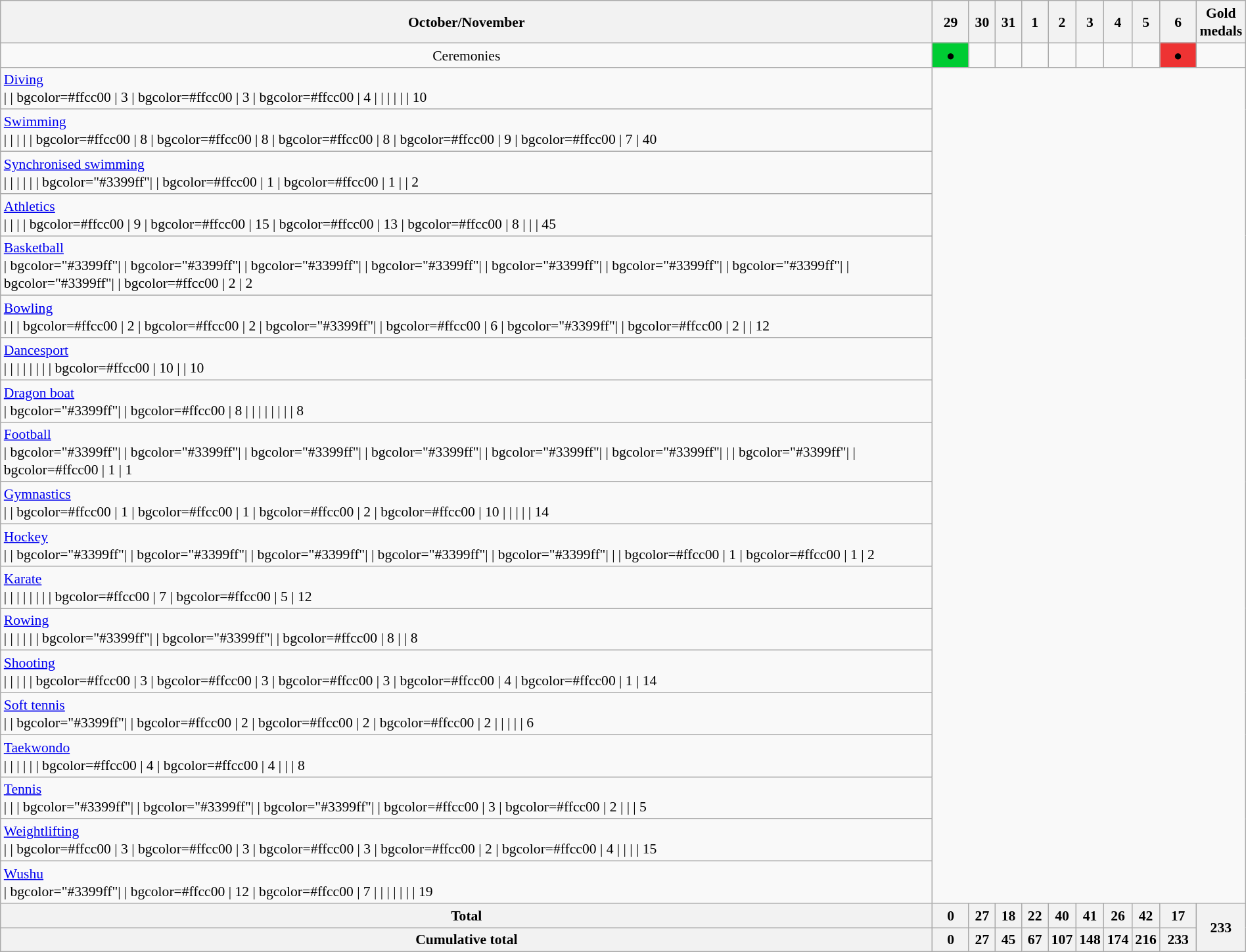<table class="wikitable" style="margin:0.5em auto; font-size:90%; line-height:1.25em; text-align:center">
<tr>
<th>October/November</th>
<th width=20px>29</th>
<th width=20px>30</th>
<th width=20px>31</th>
<th width=20px>1</th>
<th width=20px>2</th>
<th width=20px>3</th>
<th width=20px>4</th>
<th width=20px>5</th>
<th width=20px>6</th>
<th width=20px>Gold medals</th>
</tr>
<tr>
<td>Ceremonies</td>
<td bgcolor=#00cc33>   ●   </td>
<td></td>
<td></td>
<td></td>
<td></td>
<td></td>
<td></td>
<td></td>
<td bgcolor=#ee3333>   ●   </td>
<td></td>
</tr>
<tr align="center">
<td align="left"><a href='#'>Diving</a><br>| 
|  bgcolor=#ffcc00 | 3
|  bgcolor=#ffcc00 | 3
|  bgcolor=#ffcc00 | 4
| 
| 
| 
| 
| 
| 10</td>
</tr>
<tr align="center">
<td align="left"><a href='#'>Swimming</a><br>| 
| 
| 
| 
| bgcolor=#ffcc00 | 8
| bgcolor=#ffcc00 | 8
| bgcolor=#ffcc00 | 8
| bgcolor=#ffcc00 | 9
| bgcolor=#ffcc00 | 7
| 40</td>
</tr>
<tr align="center">
<td align="left"><a href='#'>Synchronised swimming</a><br>| 
| 
| 
| 
|
| bgcolor="#3399ff"|
| bgcolor=#ffcc00 | 1
| bgcolor=#ffcc00 | 1
|
| 2</td>
</tr>
<tr align="center">
<td align="left"><a href='#'>Athletics</a><br>| 
| 
| 
| bgcolor=#ffcc00 | 9
| bgcolor=#ffcc00 | 15
| bgcolor=#ffcc00 | 13
| bgcolor=#ffcc00 | 8
| 
| 
| 45</td>
</tr>
<tr align="center">
<td align="left"><a href='#'>Basketball</a><br>| bgcolor="#3399ff"|
| bgcolor="#3399ff"|
| bgcolor="#3399ff"|
| bgcolor="#3399ff"|
| bgcolor="#3399ff"|
| bgcolor="#3399ff"|
| bgcolor="#3399ff"|
| bgcolor="#3399ff"|
|  bgcolor=#ffcc00 | 2
| 2</td>
</tr>
<tr align="center">
<td align="left"><a href='#'>Bowling</a><br>|
|
|  bgcolor=#ffcc00 | 2
|  bgcolor=#ffcc00 | 2
| bgcolor="#3399ff"|
|  bgcolor=#ffcc00 | 6
| bgcolor="#3399ff"|
|  bgcolor=#ffcc00 | 2
|
| 12</td>
</tr>
<tr align="center">
<td align="left"><a href='#'>Dancesport</a><br>| 
| 
| 
| 
|
| 
| 
| bgcolor=#ffcc00 | 10 
| 
| 10</td>
</tr>
<tr align="center">
<td align="left"><a href='#'>Dragon boat</a><br>| bgcolor="#3399ff"|
| bgcolor=#ffcc00 | 8
| 
| 
|
| 
| 
|
| 
| 8</td>
</tr>
<tr align="center">
<td align="left"><a href='#'>Football</a><br>| bgcolor="#3399ff"|
| bgcolor="#3399ff"|
| bgcolor="#3399ff"|
| bgcolor="#3399ff"|
| bgcolor="#3399ff"|
| bgcolor="#3399ff"|
| 
| bgcolor="#3399ff"|
| bgcolor=#ffcc00 | 1
| 1</td>
</tr>
<tr align="center">
<td align="left"><a href='#'>Gymnastics</a><br>|
| bgcolor=#ffcc00 | 1
| bgcolor=#ffcc00 | 1
| bgcolor=#ffcc00 | 2
| bgcolor=#ffcc00 | 10
|
| 
|
|
| 14</td>
</tr>
<tr align="center">
<td align="left"><a href='#'>Hockey</a><br>|
| bgcolor="#3399ff"|
| bgcolor="#3399ff"|
| bgcolor="#3399ff"|
| bgcolor="#3399ff"|
| bgcolor="#3399ff"|
|
| bgcolor=#ffcc00 | 1
| bgcolor=#ffcc00 | 1
| 2</td>
</tr>
<tr align="center">
<td align="left"><a href='#'>Karate</a><br>| 
| 
| 
| 
| 
| 
| 
| bgcolor=#ffcc00 | 7
| bgcolor=#ffcc00 | 5
| 12</td>
</tr>
<tr align="center">
<td align="left"><a href='#'>Rowing</a><br>| 
| 
| 
| 
|
| bgcolor="#3399ff"|
| bgcolor="#3399ff"|
| bgcolor=#ffcc00 | 8
| 
| 8</td>
</tr>
<tr align="center">
<td align="left"><a href='#'>Shooting</a><br>|
|
|
|
| bgcolor=#ffcc00 | 3 
|  bgcolor=#ffcc00 | 3
| bgcolor=#ffcc00 | 3
|  bgcolor=#ffcc00 | 4
|  bgcolor=#ffcc00 | 1
| 14</td>
</tr>
<tr align="center">
<td align="left"><a href='#'>Soft tennis</a><br>| 
| bgcolor="#3399ff"|
| bgcolor=#ffcc00 | 2
| bgcolor=#ffcc00 | 2
| bgcolor=#ffcc00 | 2
|
|
|
| 
| 6</td>
</tr>
<tr align="center">
<td align="left"><a href='#'>Taekwondo</a><br>| 
|
|
|
| 
| bgcolor=#ffcc00 | 4
|  bgcolor=#ffcc00 | 4
| 
| 
| 8</td>
</tr>
<tr align="center">
<td align="left"><a href='#'>Tennis</a><br>| 
| 
| bgcolor="#3399ff"|
| bgcolor="#3399ff"|
| bgcolor="#3399ff"|
| bgcolor=#ffcc00 | 3
| bgcolor=#ffcc00 | 2
| 
| 
| 5</td>
</tr>
<tr align="center">
<td align="left"><a href='#'>Weightlifting</a><br>| 
| bgcolor=#ffcc00 | 3
| bgcolor=#ffcc00 | 3
| bgcolor=#ffcc00 | 3
| bgcolor=#ffcc00 | 2
| bgcolor=#ffcc00 | 4
| 
| 
| 
| 15</td>
</tr>
<tr align="center">
<td align="left"><a href='#'>Wushu</a><br>| bgcolor="#3399ff"|
| bgcolor=#ffcc00 | 12 
| bgcolor=#ffcc00 | 7
| 
| 
| 
|
|
|
| 19</td>
</tr>
<tr>
<th>Total</th>
<th>0</th>
<th>27</th>
<th>18</th>
<th>22</th>
<th>40</th>
<th>41</th>
<th>26</th>
<th>42</th>
<th>17</th>
<th rowspan=2>233</th>
</tr>
<tr>
<th>Cumulative total</th>
<th>0</th>
<th>27</th>
<th>45</th>
<th>67</th>
<th>107</th>
<th>148</th>
<th>174</th>
<th>216</th>
<th>233</th>
</tr>
</table>
